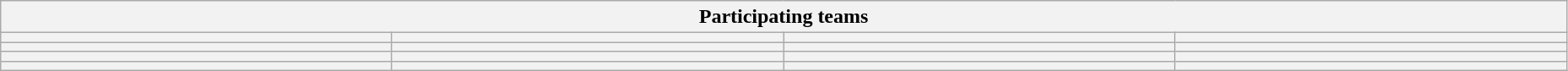<table class="wikitable" style="width:98%;">
<tr>
<th colspan=4>Participating teams</th>
</tr>
<tr>
<th width=25%></th>
<th width=25%></th>
<th width=25%></th>
<th width=25%></th>
</tr>
<tr>
<th></th>
<th></th>
<th></th>
<th></th>
</tr>
<tr>
<th></th>
<th></th>
<th></th>
<th></th>
</tr>
<tr>
<th></th>
<th></th>
<th></th>
<th></th>
</tr>
</table>
